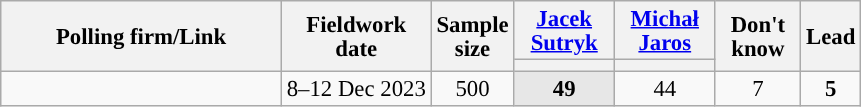<table class="wikitable sortable collapsible" style="text-align:center; font-size:95%; line-height:16px">
<tr background-color:#E9E9E9">
<th rowspan="2" style="width:180px;">Polling firm/Link</th>
<th rowspan="2" data-sort-type="date">Fieldwork<br>date</th>
<th rowspan="2" style="width:20px;">Sample<br>size</th>
<th rowspan="1" style="width:60px;" class="unsortable"><a href='#'>Jacek Sutryk</a><br></th>
<th rowspan="1" style="width:60px;" class="unsortable"><a href='#'>Michał Jaros</a><br></th>
<th rowspan="2" data-sort-type="number" style="width:50px;">Don't know</th>
<th rowspan="2" data-sort-type="number" style="width:30px;">Lead</th>
</tr>
<tr>
<th data-sort-type="number" style="height:1px; background:"></th>
<th data-sort-type="number" style="height:1px; background:"></th>
</tr>
<tr>
<td></td>
<td data-sort-value="2023-12-12">8–12 Dec 2023</td>
<td>500</td>
<td style="background:#E7E7E7;"><strong>49</strong></td>
<td>44</td>
<td>7</td>
<td style="background:"><strong>5</strong></td>
</tr>
</table>
